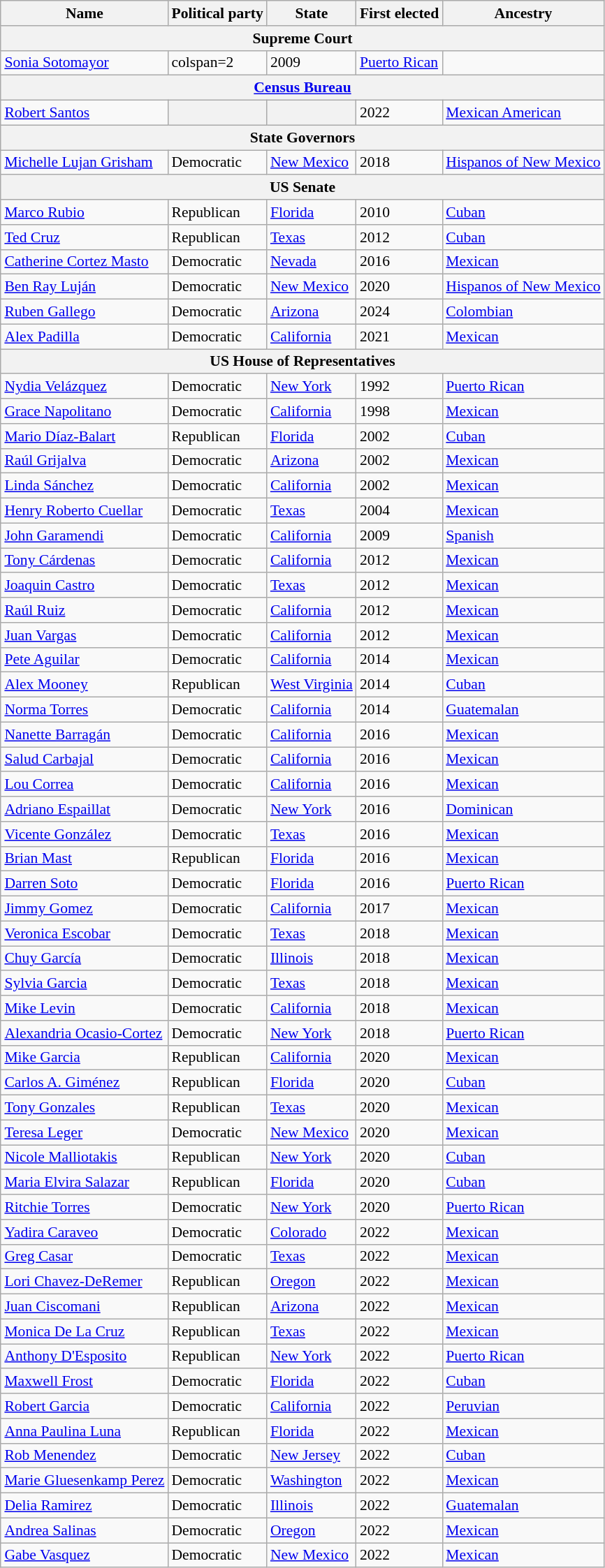<table class="wikitable sortable" style="float:left; font-size:90%; margin:0 0 1em 1em;">
<tr>
<th>Name</th>
<th>Political party</th>
<th>State</th>
<th>First elected</th>
<th>Ancestry</th>
</tr>
<tr>
<th colspan=5>Supreme Court</th>
</tr>
<tr>
<td><a href='#'>Sonia Sotomayor</a></td>
<td>colspan=2 </td>
<td>2009</td>
<td><a href='#'>Puerto Rican</a></td>
</tr>
<tr>
<th colspan="5"><a href='#'>Census Bureau</a></th>
</tr>
<tr>
<td><a href='#'>Robert Santos</a></td>
<th></th>
<th></th>
<td>2022</td>
<td><a href='#'>Mexican American</a></td>
</tr>
<tr>
<th colspan=5>State Governors</th>
</tr>
<tr>
<td><a href='#'>Michelle Lujan Grisham</a></td>
<td>Democratic</td>
<td><a href='#'>New Mexico</a></td>
<td>2018</td>
<td><a href='#'>Hispanos of New Mexico</a></td>
</tr>
<tr>
<th colspan=5>US Senate</th>
</tr>
<tr>
<td><a href='#'>Marco Rubio</a></td>
<td>Republican</td>
<td><a href='#'>Florida</a></td>
<td>2010</td>
<td><a href='#'>Cuban</a></td>
</tr>
<tr>
<td><a href='#'>Ted Cruz</a></td>
<td>Republican</td>
<td><a href='#'>Texas</a></td>
<td>2012</td>
<td><a href='#'>Cuban</a></td>
</tr>
<tr>
<td><a href='#'>Catherine Cortez Masto</a></td>
<td>Democratic</td>
<td><a href='#'>Nevada</a></td>
<td>2016</td>
<td><a href='#'>Mexican</a></td>
</tr>
<tr>
<td><a href='#'>Ben Ray Luján</a></td>
<td>Democratic</td>
<td><a href='#'>New Mexico</a></td>
<td>2020</td>
<td><a href='#'>Hispanos of New Mexico</a></td>
</tr>
<tr>
<td><a href='#'>Ruben Gallego</a></td>
<td>Democratic</td>
<td><a href='#'>Arizona</a></td>
<td>2024</td>
<td><a href='#'>Colombian</a></td>
</tr>
<tr>
<td><a href='#'>Alex Padilla</a></td>
<td>Democratic</td>
<td><a href='#'>California</a></td>
<td>2021</td>
<td><a href='#'>Mexican</a></td>
</tr>
<tr>
<th colspan=5>US House of Representatives</th>
</tr>
<tr>
<td><a href='#'>Nydia Velázquez</a></td>
<td>Democratic</td>
<td><a href='#'>New York</a></td>
<td>1992</td>
<td><a href='#'>Puerto Rican</a></td>
</tr>
<tr>
<td><a href='#'>Grace Napolitano</a></td>
<td>Democratic</td>
<td><a href='#'>California</a></td>
<td>1998</td>
<td><a href='#'>Mexican</a></td>
</tr>
<tr>
<td><a href='#'>Mario Díaz-Balart</a></td>
<td>Republican</td>
<td><a href='#'>Florida</a></td>
<td>2002</td>
<td><a href='#'>Cuban</a></td>
</tr>
<tr>
<td><a href='#'>Raúl Grijalva</a></td>
<td>Democratic</td>
<td><a href='#'>Arizona</a></td>
<td>2002</td>
<td><a href='#'>Mexican</a></td>
</tr>
<tr>
<td><a href='#'>Linda Sánchez</a></td>
<td>Democratic</td>
<td><a href='#'>California</a></td>
<td>2002</td>
<td><a href='#'>Mexican</a></td>
</tr>
<tr>
<td><a href='#'>Henry Roberto Cuellar</a></td>
<td>Democratic</td>
<td><a href='#'>Texas</a></td>
<td>2004</td>
<td><a href='#'>Mexican</a></td>
</tr>
<tr>
<td><a href='#'>John Garamendi</a></td>
<td>Democratic</td>
<td><a href='#'>California</a></td>
<td>2009</td>
<td><a href='#'>Spanish</a></td>
</tr>
<tr>
<td><a href='#'>Tony Cárdenas</a></td>
<td>Democratic</td>
<td><a href='#'>California</a></td>
<td>2012</td>
<td><a href='#'>Mexican</a></td>
</tr>
<tr>
<td><a href='#'>Joaquin Castro</a></td>
<td>Democratic</td>
<td><a href='#'>Texas</a></td>
<td>2012</td>
<td><a href='#'>Mexican</a></td>
</tr>
<tr>
<td><a href='#'>Raúl Ruiz</a></td>
<td>Democratic</td>
<td><a href='#'>California</a></td>
<td>2012</td>
<td><a href='#'>Mexican</a></td>
</tr>
<tr>
<td><a href='#'>Juan Vargas</a></td>
<td>Democratic</td>
<td><a href='#'>California</a></td>
<td>2012</td>
<td><a href='#'>Mexican</a></td>
</tr>
<tr>
<td><a href='#'>Pete Aguilar</a></td>
<td>Democratic</td>
<td><a href='#'>California</a></td>
<td>2014</td>
<td><a href='#'>Mexican</a></td>
</tr>
<tr>
<td><a href='#'>Alex Mooney</a></td>
<td>Republican</td>
<td><a href='#'>West Virginia</a></td>
<td>2014</td>
<td><a href='#'>Cuban</a></td>
</tr>
<tr>
<td><a href='#'>Norma Torres</a></td>
<td>Democratic</td>
<td><a href='#'>California</a></td>
<td>2014</td>
<td><a href='#'>Guatemalan</a></td>
</tr>
<tr>
<td><a href='#'>Nanette Barragán</a></td>
<td>Democratic</td>
<td><a href='#'>California</a></td>
<td>2016</td>
<td><a href='#'>Mexican</a></td>
</tr>
<tr>
<td><a href='#'>Salud Carbajal</a></td>
<td>Democratic</td>
<td><a href='#'>California</a></td>
<td>2016</td>
<td><a href='#'>Mexican</a></td>
</tr>
<tr>
<td><a href='#'>Lou Correa</a></td>
<td>Democratic</td>
<td><a href='#'>California</a></td>
<td>2016</td>
<td><a href='#'>Mexican</a></td>
</tr>
<tr>
<td><a href='#'>Adriano Espaillat</a></td>
<td>Democratic</td>
<td><a href='#'>New York</a></td>
<td>2016</td>
<td><a href='#'>Dominican</a></td>
</tr>
<tr>
<td><a href='#'>Vicente González</a></td>
<td>Democratic</td>
<td><a href='#'>Texas</a></td>
<td>2016</td>
<td><a href='#'>Mexican</a></td>
</tr>
<tr>
<td><a href='#'>Brian Mast</a></td>
<td>Republican</td>
<td><a href='#'>Florida</a></td>
<td>2016</td>
<td><a href='#'>Mexican</a></td>
</tr>
<tr>
<td><a href='#'>Darren Soto</a></td>
<td>Democratic</td>
<td><a href='#'>Florida</a></td>
<td>2016</td>
<td><a href='#'>Puerto Rican</a></td>
</tr>
<tr>
<td><a href='#'>Jimmy Gomez</a></td>
<td>Democratic</td>
<td><a href='#'>California</a></td>
<td>2017</td>
<td><a href='#'>Mexican</a></td>
</tr>
<tr>
<td><a href='#'>Veronica Escobar</a></td>
<td>Democratic</td>
<td><a href='#'>Texas</a></td>
<td>2018</td>
<td><a href='#'>Mexican</a></td>
</tr>
<tr>
<td><a href='#'>Chuy García</a></td>
<td>Democratic</td>
<td><a href='#'>Illinois</a></td>
<td>2018</td>
<td><a href='#'>Mexican</a></td>
</tr>
<tr>
<td><a href='#'>Sylvia Garcia</a></td>
<td>Democratic</td>
<td><a href='#'>Texas</a></td>
<td>2018</td>
<td><a href='#'>Mexican</a></td>
</tr>
<tr>
<td><a href='#'>Mike Levin</a></td>
<td>Democratic</td>
<td><a href='#'>California</a></td>
<td>2018</td>
<td><a href='#'>Mexican</a></td>
</tr>
<tr>
<td><a href='#'>Alexandria Ocasio-Cortez</a></td>
<td>Democratic</td>
<td><a href='#'>New York</a></td>
<td>2018</td>
<td><a href='#'>Puerto Rican</a></td>
</tr>
<tr>
<td><a href='#'>Mike Garcia</a></td>
<td>Republican</td>
<td><a href='#'>California</a></td>
<td>2020</td>
<td><a href='#'>Mexican</a></td>
</tr>
<tr>
<td><a href='#'>Carlos A. Giménez</a></td>
<td>Republican</td>
<td><a href='#'>Florida</a></td>
<td>2020</td>
<td><a href='#'>Cuban</a></td>
</tr>
<tr>
<td><a href='#'>Tony Gonzales</a></td>
<td>Republican</td>
<td><a href='#'>Texas</a></td>
<td>2020</td>
<td><a href='#'>Mexican</a></td>
</tr>
<tr>
<td><a href='#'>Teresa Leger</a></td>
<td>Democratic</td>
<td><a href='#'>New Mexico</a></td>
<td>2020</td>
<td><a href='#'>Mexican</a></td>
</tr>
<tr>
<td><a href='#'>Nicole Malliotakis</a></td>
<td>Republican</td>
<td><a href='#'>New York</a></td>
<td>2020</td>
<td><a href='#'>Cuban</a></td>
</tr>
<tr>
<td><a href='#'>Maria Elvira Salazar</a></td>
<td>Republican</td>
<td><a href='#'>Florida</a></td>
<td>2020</td>
<td><a href='#'>Cuban</a></td>
</tr>
<tr>
<td><a href='#'>Ritchie Torres</a></td>
<td>Democratic</td>
<td><a href='#'>New York</a></td>
<td>2020</td>
<td><a href='#'>Puerto Rican</a></td>
</tr>
<tr>
<td><a href='#'>Yadira Caraveo</a></td>
<td>Democratic</td>
<td><a href='#'>Colorado</a></td>
<td>2022</td>
<td><a href='#'>Mexican</a></td>
</tr>
<tr>
<td><a href='#'>Greg Casar</a></td>
<td>Democratic</td>
<td><a href='#'>Texas</a></td>
<td>2022</td>
<td><a href='#'>Mexican</a></td>
</tr>
<tr>
<td><a href='#'>Lori Chavez-DeRemer</a></td>
<td>Republican</td>
<td><a href='#'>Oregon</a></td>
<td>2022</td>
<td><a href='#'>Mexican</a></td>
</tr>
<tr>
<td><a href='#'>Juan Ciscomani</a></td>
<td>Republican</td>
<td><a href='#'>Arizona</a></td>
<td>2022</td>
<td><a href='#'>Mexican</a></td>
</tr>
<tr>
<td><a href='#'>Monica De La Cruz</a></td>
<td>Republican</td>
<td><a href='#'>Texas</a></td>
<td>2022</td>
<td><a href='#'>Mexican</a></td>
</tr>
<tr>
<td><a href='#'>Anthony D'Esposito</a></td>
<td>Republican</td>
<td><a href='#'>New York</a></td>
<td>2022</td>
<td><a href='#'>Puerto Rican</a></td>
</tr>
<tr>
<td><a href='#'>Maxwell Frost</a></td>
<td>Democratic</td>
<td><a href='#'>Florida</a></td>
<td>2022</td>
<td><a href='#'>Cuban</a></td>
</tr>
<tr>
<td><a href='#'>Robert Garcia</a></td>
<td>Democratic</td>
<td><a href='#'>California</a></td>
<td>2022</td>
<td><a href='#'>Peruvian</a></td>
</tr>
<tr>
<td><a href='#'>Anna Paulina Luna</a></td>
<td>Republican</td>
<td><a href='#'>Florida</a></td>
<td>2022</td>
<td><a href='#'>Mexican</a></td>
</tr>
<tr>
<td><a href='#'>Rob Menendez</a></td>
<td>Democratic</td>
<td><a href='#'>New Jersey</a></td>
<td>2022</td>
<td><a href='#'>Cuban</a></td>
</tr>
<tr>
<td><a href='#'>Marie Gluesenkamp Perez</a></td>
<td>Democratic</td>
<td><a href='#'>Washington</a></td>
<td>2022</td>
<td><a href='#'>Mexican</a></td>
</tr>
<tr>
<td><a href='#'>Delia Ramirez</a></td>
<td>Democratic</td>
<td><a href='#'>Illinois</a></td>
<td>2022</td>
<td><a href='#'>Guatemalan</a></td>
</tr>
<tr>
<td><a href='#'>Andrea Salinas</a></td>
<td>Democratic</td>
<td><a href='#'>Oregon</a></td>
<td>2022</td>
<td><a href='#'>Mexican</a></td>
</tr>
<tr>
<td><a href='#'>Gabe Vasquez</a></td>
<td>Democratic</td>
<td><a href='#'>New Mexico</a></td>
<td>2022</td>
<td><a href='#'>Mexican</a></td>
</tr>
</table>
